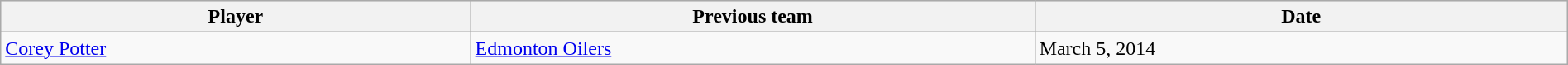<table class="wikitable" style="width:100%;">
<tr style="text-align:center; background:#ddd;">
<th style="width:30%;">Player</th>
<th style="width:36%;">Previous team</th>
<th style="width:34%;">Date</th>
</tr>
<tr>
<td><a href='#'>Corey Potter</a></td>
<td><a href='#'>Edmonton Oilers</a></td>
<td>March 5, 2014</td>
</tr>
</table>
